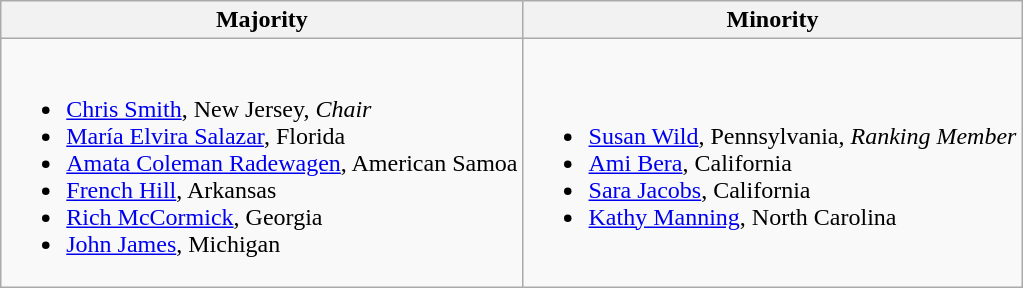<table class=wikitable>
<tr>
<th>Majority</th>
<th>Minority</th>
</tr>
<tr>
<td><br><ul><li><a href='#'>Chris Smith</a>, New Jersey, <em>Chair</em></li><li><a href='#'>María Elvira Salazar</a>, Florida</li><li><a href='#'>Amata Coleman Radewagen</a>, American Samoa</li><li><a href='#'>French Hill</a>, Arkansas</li><li><a href='#'>Rich McCormick</a>, Georgia</li><li><a href='#'>John James</a>, Michigan</li></ul></td>
<td><br><ul><li><a href='#'>Susan Wild</a>, Pennsylvania, <em>Ranking Member</em></li><li><a href='#'>Ami Bera</a>, California</li><li><a href='#'>Sara Jacobs</a>, California</li><li><a href='#'>Kathy Manning</a>, North Carolina</li></ul></td>
</tr>
</table>
